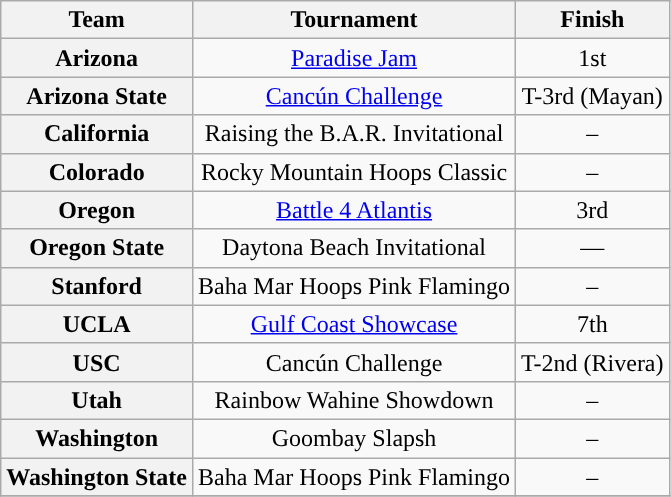<table class="wikitable">
<tr>
<th>Team</th>
<th>Tournament</th>
<th>Finish</th>
</tr>
<tr style="text-align:center;">
<th>Arizona</th>
<td><a href='#'>Paradise Jam</a></td>
<td>1st</td>
</tr>
<tr style="text-align:center;">
<th>Arizona State</th>
<td><a href='#'>Cancún Challenge</a></td>
<td>T-3rd (Mayan)</td>
</tr>
<tr style="text-align:center;">
<th>California</th>
<td>Raising the B.A.R. Invitational</td>
<td>–</td>
</tr>
<tr style="text-align:center;">
<th>Colorado</th>
<td>Rocky Mountain Hoops Classic</td>
<td>–</td>
</tr>
<tr style="text-align:center;">
<th>Oregon</th>
<td><a href='#'>Battle 4 Atlantis</a></td>
<td>3rd</td>
</tr>
<tr style="text-align:center;">
<th>Oregon State</th>
<td>Daytona Beach Invitational</td>
<td>—</td>
</tr>
<tr style="text-align:center;">
<th>Stanford</th>
<td>Baha Mar Hoops Pink Flamingo</td>
<td>–</td>
</tr>
<tr style="text-align:center;">
<th>UCLA</th>
<td><a href='#'>Gulf Coast Showcase</a></td>
<td>7th</td>
</tr>
<tr style="text-align:center;">
<th>USC</th>
<td>Cancún Challenge</td>
<td>T-2nd (Rivera)</td>
</tr>
<tr style="text-align:center;">
<th>Utah</th>
<td>Rainbow Wahine Showdown</td>
<td>–</td>
</tr>
<tr style="text-align:center;">
<th>Washington</th>
<td>Goombay Slapsh</td>
<td>–</td>
</tr>
<tr style="text-align:center;">
<th>Washington State</th>
<td>Baha Mar Hoops Pink Flamingo</td>
<td>–</td>
</tr>
<tr>
</tr>
</table>
